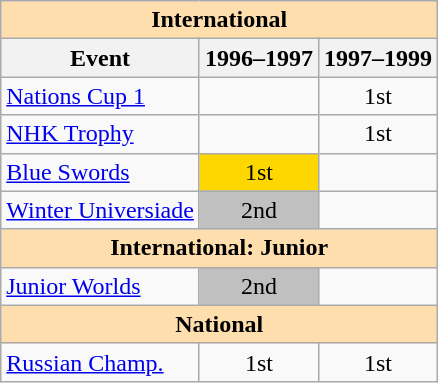<table class="wikitable" style="text-align:center">
<tr>
<th style="background-color: #ffdead; " colspan=3 align=center><strong>International</strong></th>
</tr>
<tr>
<th>Event</th>
<th>1996–1997</th>
<th>1997–1999</th>
</tr>
<tr>
<td align=left><a href='#'>Nations Cup 1</a></td>
<td></td>
<td>1st</td>
</tr>
<tr>
<td align=left><a href='#'>NHK Trophy</a></td>
<td></td>
<td>1st</td>
</tr>
<tr>
<td align=left><a href='#'>Blue Swords</a></td>
<td bgcolor=gold>1st</td>
<td></td>
</tr>
<tr>
<td align=left><a href='#'>Winter Universiade</a></td>
<td bgcolor=silver>2nd</td>
<td></td>
</tr>
<tr>
<th style="background-color: #ffdead; " colspan=3 align=center><strong>International: Junior</strong></th>
</tr>
<tr>
<td align=left><a href='#'>Junior Worlds</a></td>
<td bgcolor=silver>2nd</td>
<td></td>
</tr>
<tr>
<th style="background-color: #ffdead; " colspan=3 align=center><strong>National</strong></th>
</tr>
<tr>
<td align=left><a href='#'>Russian Champ.</a></td>
<td>1st</td>
<td>1st</td>
</tr>
</table>
